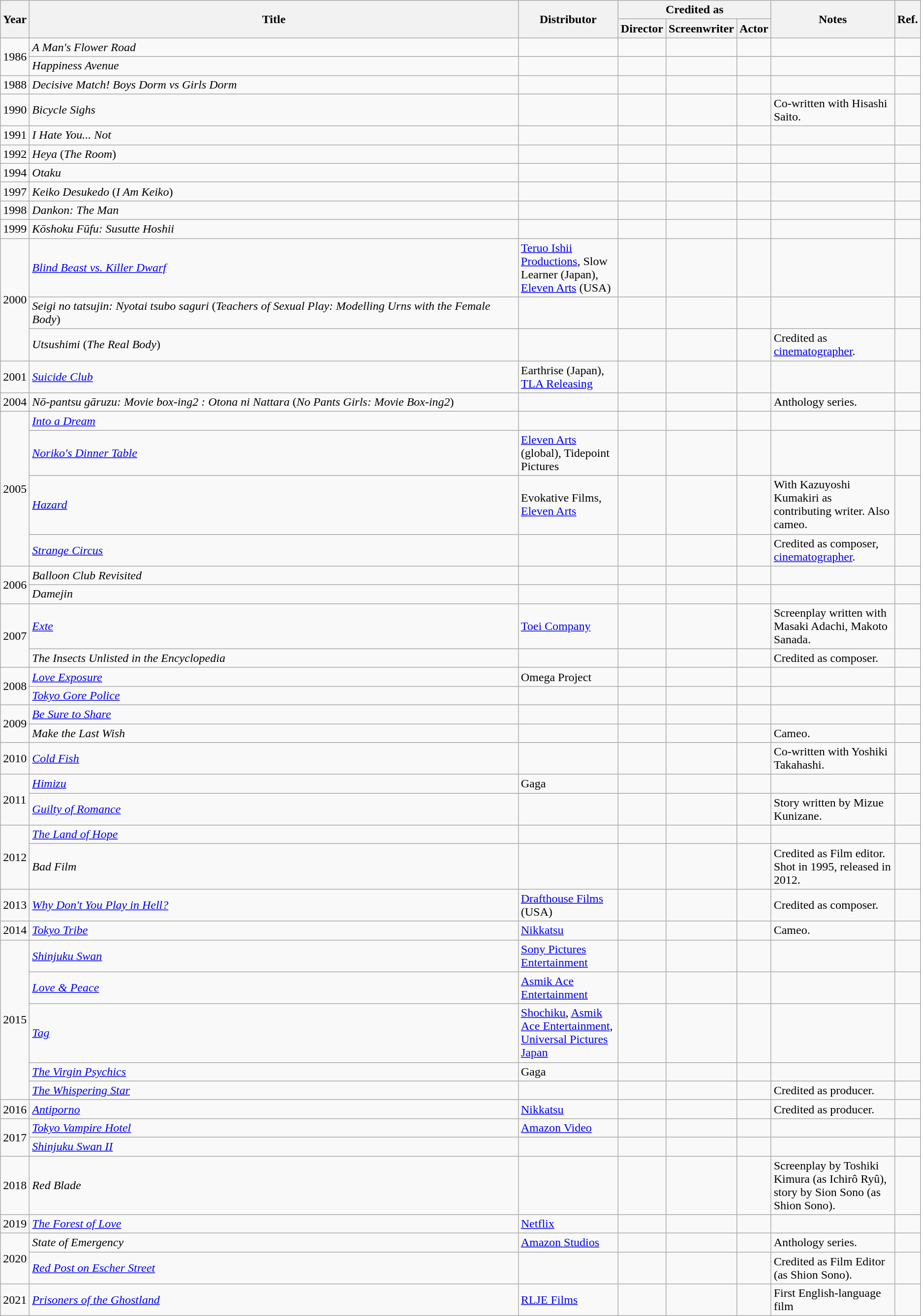<table class="wikitable">
<tr>
<th rowspan=2>Year</th>
<th rowspan=2>Title</th>
<th style="width: 8rem;" rowspan=2>Distributor</th>
<th colspan=3>Credited as</th>
<th style="width: 10rem;" rowspan=2>Notes</th>
<th rowspan=2>Ref.</th>
</tr>
<tr>
<th>Director</th>
<th>Screenwriter</th>
<th>Actor</th>
</tr>
<tr>
<td rowspan=2>1986</td>
<td><em>A Man's Flower Road</em></td>
<td></td>
<td></td>
<td></td>
<td></td>
<td></td>
<td></td>
</tr>
<tr>
<td><em>Happiness Avenue</em></td>
<td></td>
<td></td>
<td></td>
<td></td>
<td></td>
<td></td>
</tr>
<tr>
<td>1988</td>
<td><em>Decisive Match! Boys Dorm vs Girls Dorm</em></td>
<td></td>
<td></td>
<td></td>
<td></td>
<td></td>
<td></td>
</tr>
<tr>
<td>1990</td>
<td><em>Bicycle Sighs</em></td>
<td></td>
<td></td>
<td></td>
<td></td>
<td>Co-written with Hisashi Saito.</td>
<td></td>
</tr>
<tr>
<td>1991</td>
<td><em>I Hate You... Not</em></td>
<td></td>
<td></td>
<td></td>
<td></td>
<td></td>
<td></td>
</tr>
<tr>
<td>1992</td>
<td><em>Heya</em> (<em>The Room</em>)</td>
<td></td>
<td></td>
<td></td>
<td></td>
<td></td>
<td></td>
</tr>
<tr>
<td>1994</td>
<td><em>Otaku</em></td>
<td></td>
<td></td>
<td></td>
<td></td>
<td></td>
<td></td>
</tr>
<tr>
<td>1997</td>
<td><em>Keiko Desukedo</em> (<em>I Am Keiko</em>)</td>
<td></td>
<td></td>
<td></td>
<td></td>
<td></td>
<td></td>
</tr>
<tr>
<td>1998</td>
<td><em>Dankon: The Man</em></td>
<td></td>
<td></td>
<td></td>
<td></td>
<td></td>
<td></td>
</tr>
<tr>
<td>1999</td>
<td><em>Kōshoku Fūfu: Susutte Hoshii</em></td>
<td></td>
<td></td>
<td></td>
<td></td>
<td></td>
<td></td>
</tr>
<tr>
<td rowspan=3>2000</td>
<td><em><a href='#'>Blind Beast vs. Killer Dwarf</a></em></td>
<td><a href='#'>Teruo Ishii Productions</a>, Slow Learner (Japan), <a href='#'>Eleven Arts</a> (USA)</td>
<td></td>
<td></td>
<td></td>
<td></td>
<td></td>
</tr>
<tr>
<td><em>Seigi no tatsujin: Nyotai tsubo saguri</em> (<em>Teachers of Sexual Play: Modelling Urns with the Female Body</em>)</td>
<td></td>
<td></td>
<td></td>
<td></td>
<td></td>
<td></td>
</tr>
<tr>
<td><em>Utsushimi</em> (<em>The Real Body</em>)</td>
<td></td>
<td></td>
<td></td>
<td></td>
<td>Credited as <a href='#'>cinematographer</a>.</td>
<td></td>
</tr>
<tr>
<td>2001</td>
<td><em><a href='#'>Suicide Club</a></em></td>
<td>Earthrise (Japan), <a href='#'>TLA Releasing</a></td>
<td></td>
<td></td>
<td></td>
<td></td>
<td></td>
</tr>
<tr>
<td>2004</td>
<td><em>Nō-pantsu gāruzu: Movie box-ing2 : Otona ni Nattara</em> (<em>No Pants Girls: Movie Box-ing2</em>)</td>
<td></td>
<td></td>
<td></td>
<td></td>
<td>Anthology series.</td>
<td></td>
</tr>
<tr>
<td rowspan=4>2005</td>
<td><em><a href='#'>Into a Dream</a></em></td>
<td></td>
<td></td>
<td></td>
<td></td>
<td></td>
<td></td>
</tr>
<tr>
<td><em><a href='#'>Noriko's Dinner Table</a></em></td>
<td><a href='#'>Eleven Arts</a> (global), Tidepoint Pictures</td>
<td></td>
<td></td>
<td></td>
<td></td>
<td></td>
</tr>
<tr>
<td><em><a href='#'>Hazard</a></em></td>
<td>Evokative Films, <a href='#'>Eleven Arts</a></td>
<td></td>
<td></td>
<td></td>
<td>With Kazuyoshi Kumakiri as contributing writer. Also cameo.</td>
<td></td>
</tr>
<tr>
<td><em><a href='#'>Strange Circus</a></em></td>
<td></td>
<td></td>
<td></td>
<td></td>
<td>Credited as composer, <a href='#'>cinematographer</a>.</td>
<td></td>
</tr>
<tr>
<td rowspan=2>2006</td>
<td><em>Balloon Club Revisited</em></td>
<td></td>
<td></td>
<td></td>
<td></td>
<td></td>
<td></td>
</tr>
<tr>
<td><em>Damejin</em></td>
<td></td>
<td></td>
<td></td>
<td></td>
<td></td>
<td></td>
</tr>
<tr>
<td rowspan=2>2007</td>
<td><em><a href='#'>Exte</a></em></td>
<td><a href='#'>Toei Company</a></td>
<td></td>
<td></td>
<td></td>
<td>Screenplay written with Masaki Adachi, Makoto Sanada.</td>
<td></td>
</tr>
<tr>
<td><em>The Insects Unlisted in the Encyclopedia</em></td>
<td></td>
<td></td>
<td></td>
<td></td>
<td>Credited as composer.</td>
<td></td>
</tr>
<tr>
<td rowspan=2>2008</td>
<td><em><a href='#'>Love Exposure</a></em></td>
<td>Omega Project</td>
<td></td>
<td></td>
<td></td>
<td></td>
<td></td>
</tr>
<tr>
<td><em><a href='#'>Tokyo Gore Police</a></em></td>
<td></td>
<td></td>
<td></td>
<td></td>
<td></td>
<td></td>
</tr>
<tr>
<td rowspan=2>2009</td>
<td><em><a href='#'>Be Sure to Share</a></em></td>
<td></td>
<td></td>
<td></td>
<td></td>
<td></td>
<td></td>
</tr>
<tr>
<td><em>Make the Last Wish</em></td>
<td></td>
<td></td>
<td></td>
<td></td>
<td>Cameo.</td>
<td></td>
</tr>
<tr>
<td>2010</td>
<td><em><a href='#'>Cold Fish</a></em></td>
<td></td>
<td></td>
<td></td>
<td></td>
<td>Co-written with Yoshiki Takahashi.</td>
<td></td>
</tr>
<tr>
<td rowspan=2>2011</td>
<td><em><a href='#'>Himizu</a></em></td>
<td>Gaga</td>
<td></td>
<td></td>
<td></td>
<td></td>
<td></td>
</tr>
<tr>
<td><em><a href='#'>Guilty of Romance</a></em></td>
<td></td>
<td></td>
<td></td>
<td></td>
<td>Story written by Mizue Kunizane.</td>
<td></td>
</tr>
<tr>
<td rowspan=2>2012</td>
<td><em><a href='#'>The Land of Hope</a></em></td>
<td></td>
<td></td>
<td></td>
<td></td>
<td></td>
<td></td>
</tr>
<tr>
<td><em>Bad Film</em></td>
<td></td>
<td></td>
<td></td>
<td></td>
<td>Credited as Film editor. Shot in 1995, released in 2012.</td>
<td></td>
</tr>
<tr>
<td>2013</td>
<td><em><a href='#'>Why Don't You Play in Hell?</a></em></td>
<td><a href='#'>Drafthouse Films</a> (USA)</td>
<td></td>
<td></td>
<td></td>
<td>Credited as composer.</td>
<td></td>
</tr>
<tr>
<td>2014</td>
<td><em><a href='#'>Tokyo Tribe</a></em></td>
<td><a href='#'>Nikkatsu</a></td>
<td></td>
<td></td>
<td></td>
<td>Cameo.</td>
<td></td>
</tr>
<tr>
<td rowspan=5>2015</td>
<td><em><a href='#'>Shinjuku Swan</a></em></td>
<td><a href='#'>Sony Pictures Entertainment</a></td>
<td></td>
<td></td>
<td></td>
<td></td>
<td></td>
</tr>
<tr>
<td><em><a href='#'>Love & Peace</a></em></td>
<td><a href='#'>Asmik Ace Entertainment</a></td>
<td></td>
<td></td>
<td></td>
<td></td>
<td></td>
</tr>
<tr>
<td><em><a href='#'>Tag</a></em></td>
<td><a href='#'>Shochiku</a>, <a href='#'>Asmik Ace Entertainment</a>, <a href='#'>Universal Pictures Japan</a> </td>
<td></td>
<td></td>
<td></td>
<td></td>
<td></td>
</tr>
<tr>
<td><em><a href='#'>The Virgin Psychics</a></em></td>
<td>Gaga</td>
<td></td>
<td></td>
<td></td>
<td></td>
<td></td>
</tr>
<tr>
<td><em><a href='#'>The Whispering Star</a></em></td>
<td></td>
<td></td>
<td></td>
<td></td>
<td>Credited as producer.</td>
<td></td>
</tr>
<tr>
<td>2016</td>
<td><em><a href='#'>Antiporno</a></em></td>
<td><a href='#'>Nikkatsu</a></td>
<td></td>
<td></td>
<td></td>
<td>Credited as producer.</td>
<td></td>
</tr>
<tr>
<td rowspan=2>2017</td>
<td><em><a href='#'>Tokyo Vampire Hotel</a></em></td>
<td><a href='#'>Amazon Video</a></td>
<td></td>
<td></td>
<td></td>
<td></td>
<td></td>
</tr>
<tr>
<td><em><a href='#'>Shinjuku Swan II</a></em></td>
<td></td>
<td></td>
<td></td>
<td></td>
<td></td>
<td></td>
</tr>
<tr>
<td>2018</td>
<td><em>Red Blade</em></td>
<td></td>
<td></td>
<td></td>
<td></td>
<td>Screenplay by Toshiki Kimura (as Ichirô Ryû), story by Sion Sono (as Shion Sono).</td>
<td></td>
</tr>
<tr>
<td>2019</td>
<td><em><a href='#'>The Forest of Love</a></em></td>
<td><a href='#'>Netflix</a></td>
<td></td>
<td></td>
<td></td>
<td></td>
<td></td>
</tr>
<tr>
<td rowspan=2>2020</td>
<td><em>State of Emergency</em></td>
<td><a href='#'>Amazon Studios</a></td>
<td></td>
<td></td>
<td></td>
<td>Anthology series.</td>
<td></td>
</tr>
<tr>
<td><em><a href='#'>Red Post on Escher Street</a></em></td>
<td></td>
<td></td>
<td></td>
<td></td>
<td>Credited as Film Editor (as Shion Sono).</td>
<td></td>
</tr>
<tr>
<td>2021</td>
<td><em><a href='#'>Prisoners of the Ghostland</a></em></td>
<td><a href='#'>RLJE Films</a></td>
<td></td>
<td></td>
<td></td>
<td>First English-language film</td>
<td></td>
</tr>
</table>
